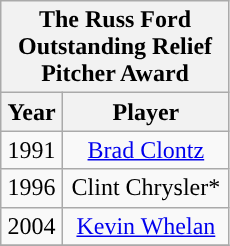<table class="wikitable" style="display: inline-table; margin-right: 20px; text-align:center">
<tr>
<th scope="col" colspan="2" style="width: 145px;">The Russ Ford Outstanding Relief Pitcher Award</th>
</tr>
<tr>
<th scope="col">Year</th>
<th scope="col">Player</th>
</tr>
<tr>
<td>1991</td>
<td><a href='#'>Brad Clontz</a></td>
</tr>
<tr>
<td>1996</td>
<td>Clint Chrysler*</td>
</tr>
<tr>
<td>2004</td>
<td><a href='#'>Kevin Whelan</a></td>
</tr>
<tr>
</tr>
</table>
